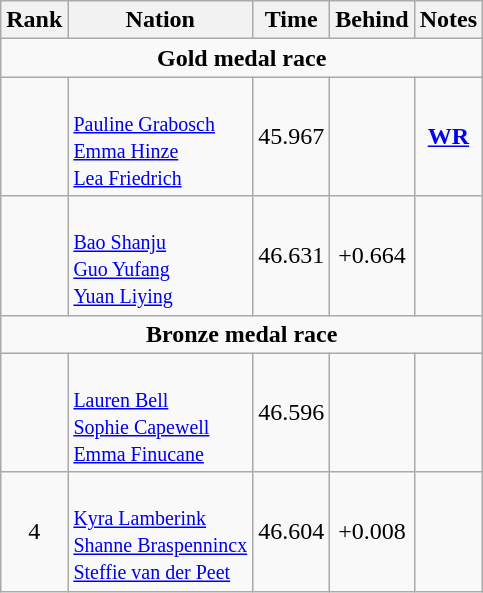<table class="wikitable" style="text-align:center">
<tr>
<th>Rank</th>
<th>Nation</th>
<th>Time</th>
<th>Behind</th>
<th>Notes</th>
</tr>
<tr>
<td colspan=5><strong>Gold medal race</strong></td>
</tr>
<tr>
<td></td>
<td align=left><br><small><a href='#'>Pauline Grabosch</a><br><a href='#'>Emma Hinze</a><br><a href='#'>Lea Friedrich</a></small></td>
<td>45.967</td>
<td></td>
<td><strong><a href='#'>WR</a></strong></td>
</tr>
<tr>
<td></td>
<td align=left><br><small><a href='#'>Bao Shanju</a><br><a href='#'>Guo Yufang</a><br><a href='#'>Yuan Liying</a></small></td>
<td>46.631</td>
<td>+0.664</td>
<td></td>
</tr>
<tr>
<td colspan=5><strong>Bronze medal race</strong></td>
</tr>
<tr>
<td></td>
<td align=left><br><small><a href='#'>Lauren Bell</a><br><a href='#'>Sophie Capewell</a><br><a href='#'>Emma Finucane</a></small></td>
<td>46.596</td>
<td></td>
<td></td>
</tr>
<tr>
<td>4</td>
<td align=left><br><small><a href='#'>Kyra Lamberink</a><br><a href='#'>Shanne Braspennincx</a><br><a href='#'>Steffie van der Peet</a></small></td>
<td>46.604</td>
<td>+0.008</td>
<td></td>
</tr>
</table>
